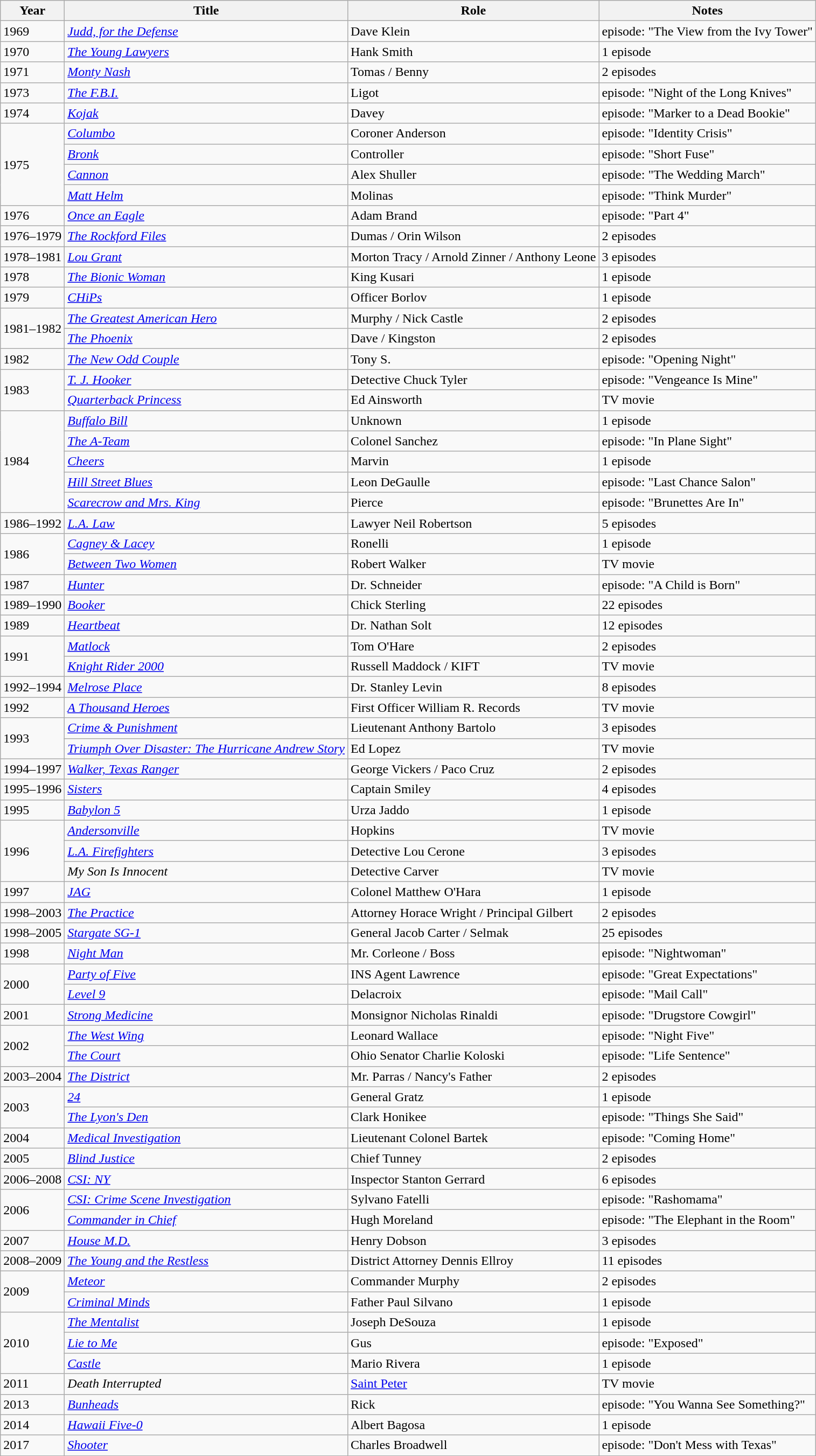<table class="wikitable"Stargate SG-1>
<tr>
<th>Year</th>
<th>Title</th>
<th>Role</th>
<th>Notes</th>
</tr>
<tr>
<td>1969</td>
<td><em><a href='#'>Judd, for the Defense</a></em></td>
<td>Dave Klein</td>
<td>episode: "The View from the Ivy Tower"</td>
</tr>
<tr>
<td>1970</td>
<td><em><a href='#'>The Young Lawyers</a></em></td>
<td>Hank Smith</td>
<td>1 episode</td>
</tr>
<tr>
<td>1971</td>
<td><em><a href='#'>Monty Nash</a></em></td>
<td>Tomas / Benny</td>
<td>2 episodes</td>
</tr>
<tr>
<td>1973</td>
<td><em><a href='#'>The F.B.I.</a></em></td>
<td>Ligot</td>
<td>episode: "Night of the Long Knives"</td>
</tr>
<tr>
<td>1974</td>
<td><em><a href='#'>Kojak</a></em></td>
<td>Davey</td>
<td>episode: "Marker to a Dead Bookie"</td>
</tr>
<tr>
<td rowspan="4">1975</td>
<td><em><a href='#'>Columbo</a></em></td>
<td>Coroner Anderson</td>
<td>episode: "Identity Crisis"</td>
</tr>
<tr>
<td><em><a href='#'>Bronk</a></em></td>
<td>Controller</td>
<td>episode: "Short Fuse"</td>
</tr>
<tr>
<td><em><a href='#'>Cannon</a></em></td>
<td>Alex Shuller</td>
<td>episode: "The Wedding March"</td>
</tr>
<tr>
<td><em><a href='#'>Matt Helm</a></em></td>
<td>Molinas</td>
<td>episode: "Think Murder"</td>
</tr>
<tr>
<td>1976</td>
<td><em><a href='#'>Once an Eagle</a></em></td>
<td>Adam Brand</td>
<td>episode: "Part 4"</td>
</tr>
<tr>
<td>1976–1979</td>
<td><em><a href='#'>The Rockford Files</a></em></td>
<td>Dumas / Orin Wilson</td>
<td>2 episodes</td>
</tr>
<tr>
<td>1978–1981</td>
<td><em><a href='#'>Lou Grant</a></em></td>
<td>Morton Tracy / Arnold Zinner / Anthony Leone</td>
<td>3 episodes</td>
</tr>
<tr>
<td>1978</td>
<td><em><a href='#'>The Bionic Woman</a></em></td>
<td>King Kusari</td>
<td>1 episode</td>
</tr>
<tr>
<td>1979</td>
<td><em><a href='#'>CHiPs</a></em></td>
<td>Officer Borlov</td>
<td>1 episode</td>
</tr>
<tr>
<td rowspan="2">1981–1982</td>
<td><em><a href='#'>The Greatest American Hero</a></em></td>
<td>Murphy / Nick Castle</td>
<td>2 episodes</td>
</tr>
<tr>
<td><em><a href='#'>The Phoenix</a></em></td>
<td>Dave / Kingston</td>
<td>2 episodes</td>
</tr>
<tr>
<td>1982</td>
<td><em><a href='#'>The New Odd Couple</a></em></td>
<td>Tony S.</td>
<td>episode: "Opening Night"</td>
</tr>
<tr>
<td rowspan="2">1983</td>
<td><em><a href='#'>T. J. Hooker</a></em></td>
<td>Detective Chuck Tyler</td>
<td>episode: "Vengeance Is Mine"</td>
</tr>
<tr>
<td><em><a href='#'>Quarterback Princess</a></em></td>
<td>Ed Ainsworth</td>
<td>TV movie</td>
</tr>
<tr>
<td rowspan="5">1984</td>
<td><em><a href='#'>Buffalo Bill</a></em></td>
<td>Unknown</td>
<td>1 episode</td>
</tr>
<tr>
<td><em><a href='#'>The A-Team</a></em></td>
<td>Colonel Sanchez</td>
<td>episode: "In Plane Sight"</td>
</tr>
<tr>
<td><em><a href='#'>Cheers</a></em></td>
<td>Marvin</td>
<td>1 episode</td>
</tr>
<tr>
<td><em><a href='#'>Hill Street Blues</a></em></td>
<td>Leon DeGaulle</td>
<td>episode: "Last Chance Salon"</td>
</tr>
<tr>
<td><em><a href='#'>Scarecrow and Mrs. King</a></em></td>
<td>Pierce</td>
<td>episode: "Brunettes Are In"</td>
</tr>
<tr>
<td>1986–1992</td>
<td><em><a href='#'>L.A. Law</a></em></td>
<td>Lawyer Neil Robertson</td>
<td>5 episodes</td>
</tr>
<tr>
<td rowspan="2">1986</td>
<td><em><a href='#'>Cagney & Lacey</a></em></td>
<td>Ronelli</td>
<td>1 episode</td>
</tr>
<tr>
<td><em><a href='#'>Between Two Women</a></em></td>
<td>Robert Walker</td>
<td>TV movie</td>
</tr>
<tr>
<td>1987</td>
<td><em><a href='#'>Hunter</a></em></td>
<td>Dr. Schneider</td>
<td>episode: "A Child is Born"</td>
</tr>
<tr>
<td>1989–1990</td>
<td><em><a href='#'>Booker</a></em></td>
<td>Chick Sterling</td>
<td>22 episodes</td>
</tr>
<tr>
<td>1989</td>
<td><em><a href='#'>Heartbeat</a></em></td>
<td>Dr. Nathan Solt</td>
<td>12 episodes</td>
</tr>
<tr>
<td rowspan="2">1991</td>
<td><em><a href='#'>Matlock</a></em></td>
<td>Tom O'Hare</td>
<td>2 episodes</td>
</tr>
<tr>
<td><em><a href='#'>Knight Rider 2000</a></em></td>
<td>Russell Maddock / KIFT</td>
<td>TV movie</td>
</tr>
<tr>
<td>1992–1994</td>
<td><em><a href='#'>Melrose Place</a></em></td>
<td>Dr. Stanley Levin</td>
<td>8 episodes</td>
</tr>
<tr>
<td>1992</td>
<td><em><a href='#'>A Thousand Heroes</a></em></td>
<td>First Officer William R. Records</td>
<td>TV movie</td>
</tr>
<tr>
<td rowspan="2">1993</td>
<td><em><a href='#'> Crime & Punishment</a></em></td>
<td>Lieutenant Anthony Bartolo</td>
<td>3 episodes</td>
</tr>
<tr>
<td><em><a href='#'>Triumph Over Disaster: The Hurricane Andrew Story</a></em></td>
<td>Ed Lopez</td>
<td>TV movie</td>
</tr>
<tr>
<td>1994–1997</td>
<td><em><a href='#'>Walker, Texas Ranger</a></em></td>
<td>George Vickers / Paco Cruz</td>
<td>2 episodes</td>
</tr>
<tr>
<td>1995–1996</td>
<td><em><a href='#'>Sisters</a></em></td>
<td>Captain Smiley</td>
<td>4 episodes</td>
</tr>
<tr>
<td>1995</td>
<td><em><a href='#'>Babylon 5</a></em></td>
<td>Urza Jaddo</td>
<td>1 episode</td>
</tr>
<tr>
<td rowspan="3">1996</td>
<td><em><a href='#'>Andersonville</a></em></td>
<td>Hopkins</td>
<td>TV movie</td>
</tr>
<tr>
<td><em><a href='#'>L.A. Firefighters</a></em></td>
<td>Detective Lou Cerone</td>
<td>3 episodes</td>
</tr>
<tr>
<td><em>My Son Is Innocent</em></td>
<td>Detective Carver</td>
<td>TV movie</td>
</tr>
<tr>
<td>1997</td>
<td><em><a href='#'>JAG</a></em></td>
<td>Colonel Matthew O'Hara</td>
<td>1 episode</td>
</tr>
<tr>
<td>1998–2003</td>
<td><em><a href='#'>The Practice</a></em></td>
<td>Attorney Horace Wright / Principal Gilbert</td>
<td>2 episodes</td>
</tr>
<tr>
<td>1998–2005</td>
<td><em><a href='#'>Stargate SG-1</a></em></td>
<td>General Jacob Carter / Selmak</td>
<td>25 episodes</td>
</tr>
<tr>
<td>1998</td>
<td><em><a href='#'>Night Man</a></em></td>
<td>Mr. Corleone / Boss</td>
<td>episode: "Nightwoman"</td>
</tr>
<tr>
<td rowspan="2">2000</td>
<td><em><a href='#'>Party of Five</a></em></td>
<td>INS Agent Lawrence</td>
<td>episode: "Great Expectations"</td>
</tr>
<tr>
<td><em><a href='#'>Level 9</a></em></td>
<td>Delacroix</td>
<td>episode: "Mail Call"</td>
</tr>
<tr>
<td>2001</td>
<td><em><a href='#'>Strong Medicine</a></em></td>
<td>Monsignor Nicholas Rinaldi</td>
<td>episode: "Drugstore Cowgirl"</td>
</tr>
<tr>
<td rowspan="2">2002</td>
<td><em><a href='#'>The West Wing</a></em></td>
<td>Leonard Wallace</td>
<td>episode: "Night Five"</td>
</tr>
<tr>
<td><em><a href='#'>The Court</a></em></td>
<td>Ohio Senator Charlie Koloski</td>
<td>episode: "Life Sentence"</td>
</tr>
<tr>
<td>2003–2004</td>
<td><em><a href='#'>The District</a></em></td>
<td>Mr. Parras / Nancy's Father</td>
<td>2 episodes</td>
</tr>
<tr>
<td rowspan="2">2003</td>
<td><em><a href='#'>24</a></em></td>
<td>General Gratz</td>
<td>1 episode</td>
</tr>
<tr>
<td><em><a href='#'>The Lyon's Den</a></em></td>
<td>Clark Honikee</td>
<td>episode: "Things She Said"</td>
</tr>
<tr>
<td>2004</td>
<td><em><a href='#'>Medical Investigation</a></em></td>
<td>Lieutenant Colonel Bartek</td>
<td>episode: "Coming Home"</td>
</tr>
<tr>
<td>2005</td>
<td><em><a href='#'>Blind Justice</a></em></td>
<td>Chief Tunney</td>
<td>2 episodes</td>
</tr>
<tr>
<td>2006–2008</td>
<td><em><a href='#'>CSI: NY</a></em></td>
<td>Inspector Stanton Gerrard</td>
<td>6 episodes</td>
</tr>
<tr>
<td rowspan="2">2006</td>
<td><em><a href='#'>CSI: Crime Scene Investigation</a></em></td>
<td>Sylvano Fatelli</td>
<td>episode: "Rashomama"</td>
</tr>
<tr>
<td><em><a href='#'>Commander in Chief</a></em></td>
<td>Hugh Moreland</td>
<td>episode: "The Elephant in the Room"</td>
</tr>
<tr>
<td>2007</td>
<td><em><a href='#'>House M.D.</a></em></td>
<td>Henry Dobson</td>
<td>3 episodes</td>
</tr>
<tr>
<td>2008–2009</td>
<td><em><a href='#'>The Young and the Restless</a></em></td>
<td>District Attorney Dennis Ellroy</td>
<td>11 episodes</td>
</tr>
<tr>
<td rowspan="2">2009</td>
<td><em><a href='#'>Meteor</a></em></td>
<td>Commander Murphy</td>
<td>2 episodes</td>
</tr>
<tr>
<td><em><a href='#'>Criminal Minds</a></em></td>
<td>Father Paul Silvano</td>
<td>1 episode</td>
</tr>
<tr>
<td rowspan="3">2010</td>
<td><em><a href='#'>The Mentalist</a></em></td>
<td>Joseph DeSouza</td>
<td>1 episode</td>
</tr>
<tr>
<td><em><a href='#'>Lie to Me</a></em></td>
<td>Gus</td>
<td>episode: "Exposed"</td>
</tr>
<tr>
<td><em><a href='#'>Castle</a></em></td>
<td>Mario Rivera</td>
<td>1 episode</td>
</tr>
<tr>
<td>2011</td>
<td><em>Death Interrupted</em></td>
<td><a href='#'>Saint Peter</a></td>
<td>TV movie</td>
</tr>
<tr>
<td>2013</td>
<td><em><a href='#'>Bunheads</a></em></td>
<td>Rick</td>
<td>episode: "You Wanna See Something?"</td>
</tr>
<tr>
<td>2014</td>
<td><em><a href='#'>Hawaii Five-0</a></em></td>
<td>Albert Bagosa</td>
<td>1 episode</td>
</tr>
<tr>
<td>2017</td>
<td><em><a href='#'>Shooter</a></em></td>
<td>Charles Broadwell</td>
<td>episode: "Don't Mess with Texas"</td>
</tr>
</table>
